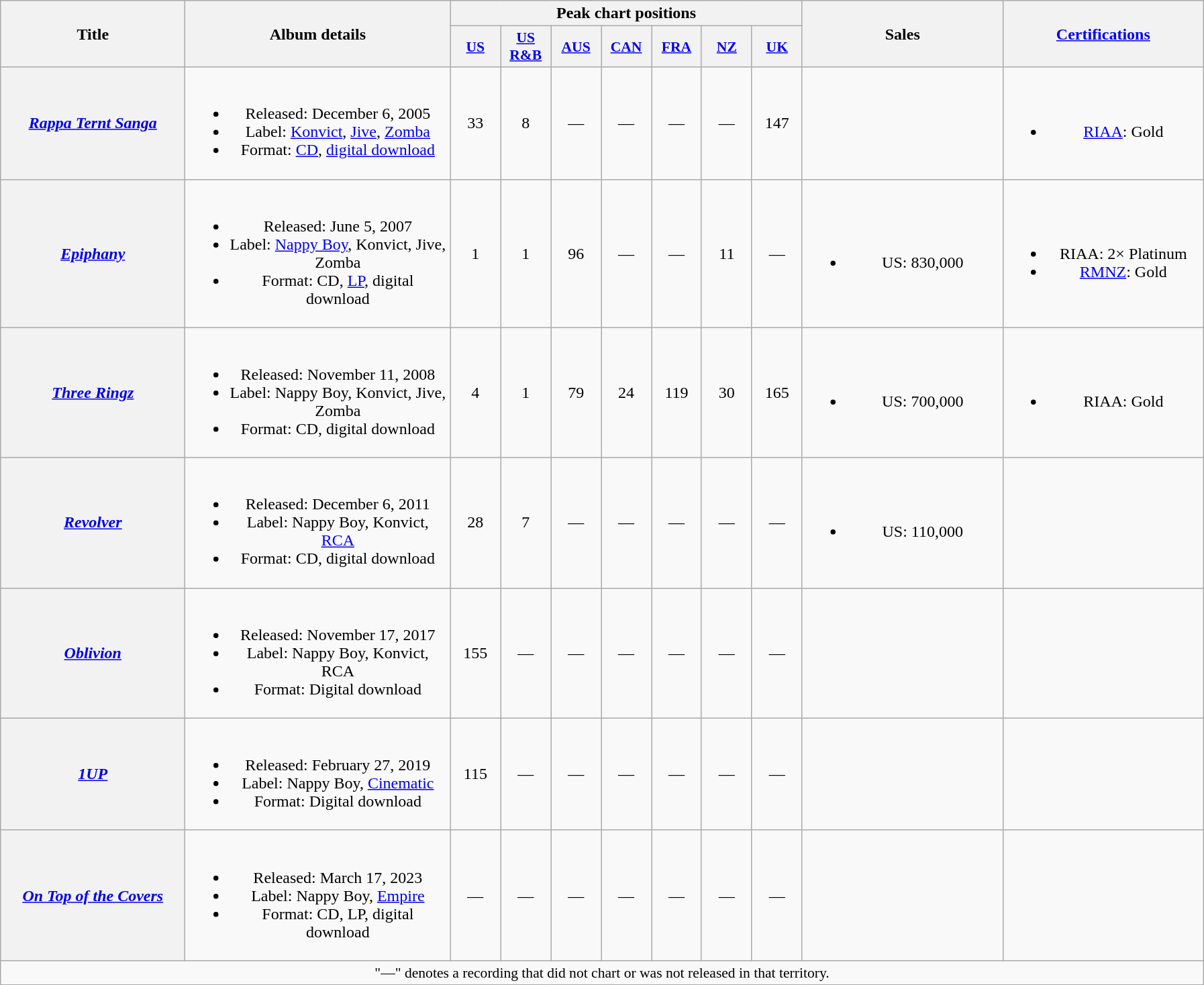<table class="wikitable plainrowheaders" style="text-align:center;">
<tr>
<th scope="col" rowspan="2" style="width:11em;">Title</th>
<th scope="col" rowspan="2" style="width:16em;">Album details</th>
<th scope="col" colspan="7">Peak chart positions</th>
<th scope="col" rowspan="2" style="width:12em;">Sales</th>
<th scope="col" rowspan="2" style="width:12em;"><a href='#'>Certifications</a></th>
</tr>
<tr>
<th scope="col" style="width:3em;font-size:90%;"><a href='#'>US</a><br></th>
<th scope="col" style="width:3em;font-size:90%;"><a href='#'>US R&B</a><br></th>
<th scope="col" style="width:3em;font-size:90%;"><a href='#'>AUS</a><br></th>
<th scope="col" style="width:3em;font-size:90%;"><a href='#'>CAN</a><br></th>
<th scope="col" style="width:3em;font-size:90%;"><a href='#'>FRA</a><br></th>
<th scope="col" style="width:3em;font-size:90%;"><a href='#'>NZ</a><br></th>
<th scope="col" style="width:3em;font-size:90%;"><a href='#'>UK</a><br></th>
</tr>
<tr>
<th scope="row"><em><a href='#'>Rappa Ternt Sanga</a></em></th>
<td><br><ul><li>Released: December 6, 2005</li><li>Label: <a href='#'>Konvict</a>, <a href='#'>Jive</a>, <a href='#'>Zomba</a></li><li>Format: <a href='#'>CD</a>, <a href='#'>digital download</a></li></ul></td>
<td>33</td>
<td>8</td>
<td>—</td>
<td>—</td>
<td>—</td>
<td>—</td>
<td>147</td>
<td></td>
<td><br><ul><li><a href='#'>RIAA</a>: Gold</li></ul></td>
</tr>
<tr>
<th scope="row"><em><a href='#'>Epiphany</a></em></th>
<td><br><ul><li>Released: June 5, 2007</li><li>Label: <a href='#'>Nappy Boy</a>, Konvict, Jive, Zomba</li><li>Format: CD, <a href='#'>LP</a>, digital download</li></ul></td>
<td>1</td>
<td>1</td>
<td>96</td>
<td>—</td>
<td>—</td>
<td>11</td>
<td>—</td>
<td><br><ul><li>US: 830,000</li></ul></td>
<td><br><ul><li>RIAA: 2× Platinum</li><li><a href='#'>RMNZ</a>: Gold</li></ul></td>
</tr>
<tr>
<th scope="row"><em><a href='#'>Three Ringz</a></em></th>
<td><br><ul><li>Released: November 11, 2008</li><li>Label: Nappy Boy, Konvict, Jive, Zomba</li><li>Format: CD, digital download</li></ul></td>
<td>4</td>
<td>1</td>
<td>79</td>
<td>24</td>
<td>119</td>
<td>30</td>
<td>165</td>
<td><br><ul><li>US: 700,000</li></ul></td>
<td><br><ul><li>RIAA: Gold</li></ul></td>
</tr>
<tr>
<th scope="row"><em><a href='#'>Revolver</a></em></th>
<td><br><ul><li>Released: December 6, 2011</li><li>Label: Nappy Boy, Konvict, <a href='#'>RCA</a></li><li>Format: CD, digital download</li></ul></td>
<td>28</td>
<td>7</td>
<td>—</td>
<td>—</td>
<td>—</td>
<td>—</td>
<td>—</td>
<td><br><ul><li>US: 110,000</li></ul></td>
<td></td>
</tr>
<tr>
<th scope="row"><em><a href='#'>Oblivion</a></em></th>
<td><br><ul><li>Released: November 17, 2017</li><li>Label: Nappy Boy, Konvict, RCA</li><li>Format: Digital download</li></ul></td>
<td>155</td>
<td>—</td>
<td>—</td>
<td>—</td>
<td>—</td>
<td>—</td>
<td>—</td>
<td></td>
<td></td>
</tr>
<tr>
<th scope="row"><em><a href='#'>1UP</a></em></th>
<td><br><ul><li>Released: February 27, 2019</li><li>Label: Nappy Boy, <a href='#'>Cinematic</a></li><li>Format: Digital download</li></ul></td>
<td>115</td>
<td>—</td>
<td>—</td>
<td>—</td>
<td>—</td>
<td>—</td>
<td>—</td>
<td></td>
<td></td>
</tr>
<tr>
<th scope="row"><em><a href='#'>On Top of the Covers</a></em></th>
<td><br><ul><li>Released: March 17, 2023</li><li>Label: Nappy Boy, <a href='#'>Empire</a></li><li>Format: CD, LP, digital download</li></ul></td>
<td>—</td>
<td>—</td>
<td>—</td>
<td>—</td>
<td>—</td>
<td>—</td>
<td>—</td>
<td></td>
<td></td>
</tr>
<tr>
<td colspan="14" style="font-size:90%">"—" denotes a recording that did not chart or was not released in that territory.</td>
</tr>
</table>
